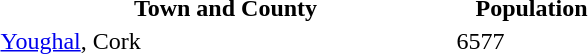<table>
<tr>
<th style="width:300px;align:left;">Town and County</th>
<th style="width:100px;align:right;">Population</th>
</tr>
<tr>
<td><a href='#'>Youghal</a>, Cork</td>
<td>6577</td>
</tr>
</table>
